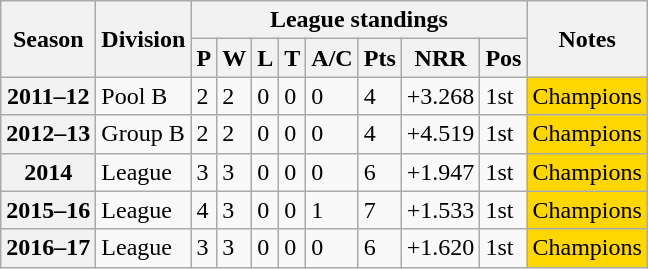<table class="wikitable sortable">
<tr>
<th scope="col" rowspan="2">Season</th>
<th scope="col" rowspan="2">Division</th>
<th scope="col" colspan="8">League standings</th>
<th scope="col" rowspan="2">Notes</th>
</tr>
<tr>
<th scope="col">P</th>
<th scope="col">W</th>
<th scope="col">L</th>
<th scope="col">T</th>
<th scope="col">A/C</th>
<th scope="col">Pts</th>
<th scope="col">NRR</th>
<th scope="col">Pos</th>
</tr>
<tr>
<th scope="row">2011–12</th>
<td>Pool B</td>
<td>2</td>
<td>2</td>
<td>0</td>
<td>0</td>
<td>0</td>
<td>4</td>
<td>+3.268</td>
<td>1st</td>
<td style="background: gold;">Champions</td>
</tr>
<tr>
<th scope="row">2012–13</th>
<td>Group B</td>
<td>2</td>
<td>2</td>
<td>0</td>
<td>0</td>
<td>0</td>
<td>4</td>
<td>+4.519</td>
<td>1st</td>
<td style="background: gold;">Champions</td>
</tr>
<tr>
<th scope="row">2014</th>
<td>League</td>
<td>3</td>
<td>3</td>
<td>0</td>
<td>0</td>
<td>0</td>
<td>6</td>
<td>+1.947</td>
<td>1st</td>
<td style="background: gold;">Champions</td>
</tr>
<tr>
<th scope="row">2015–16</th>
<td>League</td>
<td>4</td>
<td>3</td>
<td>0</td>
<td>0</td>
<td>1</td>
<td>7</td>
<td>+1.533</td>
<td>1st</td>
<td style="background: gold;">Champions</td>
</tr>
<tr>
<th scope="row">2016–17</th>
<td>League</td>
<td>3</td>
<td>3</td>
<td>0</td>
<td>0</td>
<td>0</td>
<td>6</td>
<td>+1.620</td>
<td>1st</td>
<td style="background: gold;">Champions</td>
</tr>
</table>
